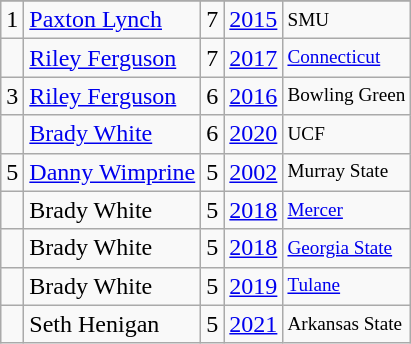<table class="wikitable">
<tr>
</tr>
<tr>
<td>1</td>
<td><a href='#'>Paxton Lynch</a></td>
<td>7</td>
<td><a href='#'>2015</a></td>
<td style="font-size:80%;">SMU</td>
</tr>
<tr>
<td></td>
<td><a href='#'>Riley Ferguson</a></td>
<td>7</td>
<td><a href='#'>2017</a></td>
<td style="font-size:80%;"><a href='#'>Connecticut</a></td>
</tr>
<tr>
<td>3</td>
<td><a href='#'>Riley Ferguson</a></td>
<td>6</td>
<td><a href='#'>2016</a></td>
<td style="font-size:80%;">Bowling Green</td>
</tr>
<tr>
<td></td>
<td><a href='#'>Brady White</a></td>
<td>6</td>
<td><a href='#'>2020</a></td>
<td style="font-size:80%;">UCF</td>
</tr>
<tr>
<td>5</td>
<td><a href='#'>Danny Wimprine</a></td>
<td>5</td>
<td><a href='#'>2002</a></td>
<td style="font-size:80%;">Murray State</td>
</tr>
<tr>
<td></td>
<td>Brady White</td>
<td>5</td>
<td><a href='#'>2018</a></td>
<td style="font-size:80%;"><a href='#'>Mercer</a></td>
</tr>
<tr>
<td></td>
<td>Brady White</td>
<td>5</td>
<td><a href='#'>2018</a></td>
<td style="font-size:80%;"><a href='#'>Georgia State</a></td>
</tr>
<tr>
<td></td>
<td>Brady White</td>
<td>5</td>
<td><a href='#'>2019</a></td>
<td style="font-size:80%;"><a href='#'>Tulane</a></td>
</tr>
<tr>
<td></td>
<td>Seth Henigan</td>
<td>5</td>
<td><a href='#'>2021</a></td>
<td style="font-size:80%;">Arkansas State</td>
</tr>
</table>
